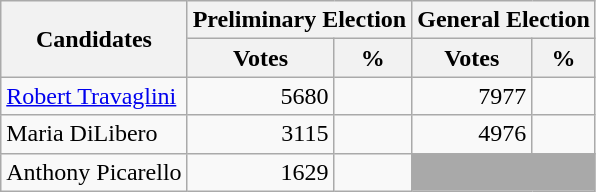<table class=wikitable>
<tr>
<th colspan=1 rowspan=2><strong>Candidates</strong></th>
<th colspan=2><strong>Preliminary Election</strong></th>
<th colspan=2><strong>General Election</strong></th>
</tr>
<tr>
<th>Votes</th>
<th>%</th>
<th>Votes</th>
<th>%</th>
</tr>
<tr>
<td><a href='#'>Robert Travaglini</a></td>
<td align="right">5680</td>
<td align="right"></td>
<td align="right">7977</td>
<td align="right"></td>
</tr>
<tr>
<td>Maria DiLibero</td>
<td align="right">3115</td>
<td align="right"></td>
<td align="right">4976</td>
<td align="right"></td>
</tr>
<tr>
<td>Anthony Picarello</td>
<td align="right">1629</td>
<td align="right"></td>
<td colspan=2 bgcolor=darkgray> </td>
</tr>
</table>
